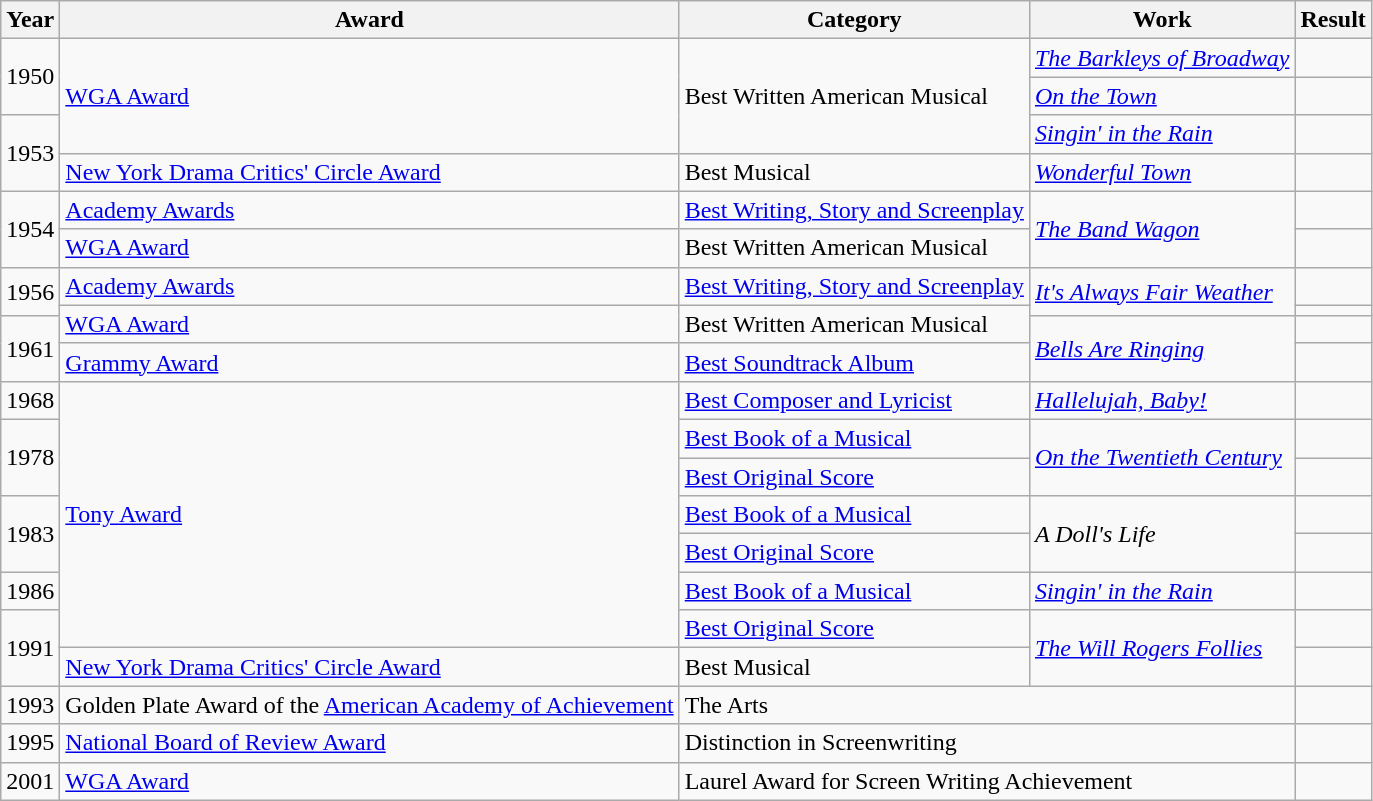<table class="wikitable">
<tr>
<th>Year</th>
<th>Award</th>
<th>Category</th>
<th>Work</th>
<th>Result</th>
</tr>
<tr>
<td rowspan=2>1950</td>
<td rowspan=3><a href='#'>WGA Award</a></td>
<td rowspan=3>Best Written American Musical</td>
<td><em><a href='#'>The Barkleys of Broadway</a></em></td>
<td></td>
</tr>
<tr>
<td><em><a href='#'>On the Town</a></em></td>
<td></td>
</tr>
<tr>
<td rowspan=2>1953</td>
<td><em><a href='#'>Singin' in the Rain</a></em></td>
<td></td>
</tr>
<tr>
<td><a href='#'>New York Drama Critics' Circle Award</a></td>
<td>Best Musical</td>
<td><em><a href='#'>Wonderful Town</a></em></td>
<td></td>
</tr>
<tr>
<td rowspan=2>1954</td>
<td><a href='#'>Academy Awards</a></td>
<td><a href='#'>Best Writing, Story and Screenplay</a></td>
<td rowspan=2><em><a href='#'>The Band Wagon</a></em></td>
<td></td>
</tr>
<tr>
<td><a href='#'>WGA Award</a></td>
<td>Best Written American Musical</td>
<td></td>
</tr>
<tr>
<td rowspan=2>1956</td>
<td><a href='#'>Academy Awards</a></td>
<td><a href='#'>Best Writing, Story and Screenplay</a></td>
<td rowspan=2><em><a href='#'>It's Always Fair Weather</a></em></td>
<td></td>
</tr>
<tr>
<td rowspan=2><a href='#'>WGA Award</a></td>
<td rowspan=2>Best Written American Musical</td>
<td></td>
</tr>
<tr>
<td rowspan=2>1961</td>
<td rowspan=2><em><a href='#'>Bells Are Ringing</a></em></td>
<td></td>
</tr>
<tr>
<td><a href='#'>Grammy Award</a></td>
<td><a href='#'>Best Soundtrack Album</a></td>
<td></td>
</tr>
<tr>
<td>1968</td>
<td rowspan=7><a href='#'>Tony Award</a></td>
<td><a href='#'>Best Composer and Lyricist</a></td>
<td><em><a href='#'>Hallelujah, Baby!</a></em></td>
<td></td>
</tr>
<tr>
<td rowspan=2>1978</td>
<td><a href='#'>Best Book of a Musical</a></td>
<td rowspan=2><em><a href='#'>On the Twentieth Century</a></em></td>
<td></td>
</tr>
<tr>
<td><a href='#'>Best Original Score</a></td>
<td></td>
</tr>
<tr>
<td rowspan=2>1983</td>
<td><a href='#'>Best Book of a Musical</a></td>
<td rowspan=2><em>A Doll's Life</em></td>
<td></td>
</tr>
<tr>
<td><a href='#'>Best Original Score</a></td>
<td></td>
</tr>
<tr>
<td>1986</td>
<td><a href='#'>Best Book of a Musical</a></td>
<td><em><a href='#'>Singin' in the Rain</a></em></td>
<td></td>
</tr>
<tr>
<td rowspan=2>1991</td>
<td><a href='#'>Best Original Score</a></td>
<td rowspan=2><em><a href='#'>The Will Rogers Follies</a></em></td>
<td></td>
</tr>
<tr>
<td><a href='#'>New York Drama Critics' Circle Award</a></td>
<td>Best Musical</td>
<td></td>
</tr>
<tr>
<td>1993</td>
<td>Golden Plate Award of the <a href='#'>American Academy of Achievement</a></td>
<td colspan=2>The Arts</td>
<td></td>
</tr>
<tr>
<td>1995</td>
<td><a href='#'>National Board of Review Award</a></td>
<td colspan=2>Distinction in Screenwriting</td>
<td></td>
</tr>
<tr>
<td>2001</td>
<td><a href='#'>WGA Award</a></td>
<td colspan=2>Laurel Award for Screen Writing Achievement</td>
<td></td>
</tr>
</table>
